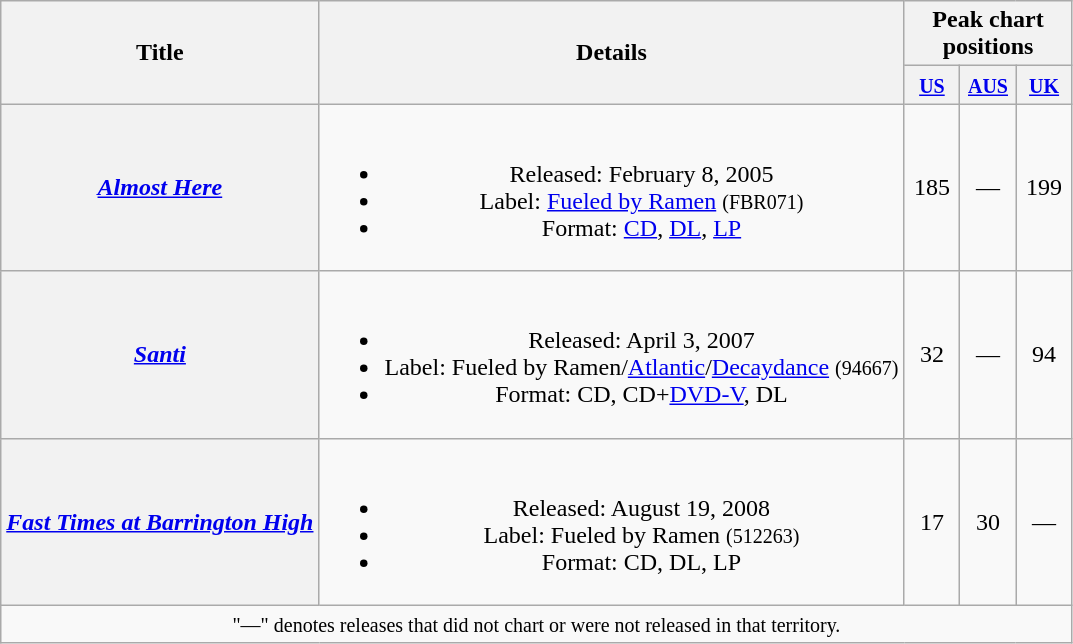<table class="wikitable plainrowheaders" style="text-align:center;">
<tr>
<th scope="col" rowspan="2">Title</th>
<th scope="col" rowspan="2">Details</th>
<th scope="col" colspan="3">Peak chart positions</th>
</tr>
<tr>
<th style="width:30px;"><small><a href='#'>US</a></small><br></th>
<th style="width:30px;"><small><a href='#'>AUS</a></small><br></th>
<th style="width:30px;"><small><a href='#'>UK</a></small><br></th>
</tr>
<tr>
<th scope="row"><em><a href='#'>Almost Here</a></em></th>
<td><br><ul><li>Released: February 8, 2005</li><li>Label: <a href='#'>Fueled by Ramen</a> <small>(FBR071)</small></li><li>Format: <a href='#'>CD</a>, <a href='#'>DL</a>, <a href='#'>LP</a></li></ul></td>
<td>185</td>
<td>—</td>
<td>199</td>
</tr>
<tr>
<th scope="row"><em><a href='#'>Santi</a></em></th>
<td><br><ul><li>Released: April 3, 2007</li><li>Label: Fueled by Ramen/<a href='#'>Atlantic</a>/<a href='#'>Decaydance</a> <small>(94667)</small></li><li>Format: CD, CD+<a href='#'>DVD-V</a>, DL</li></ul></td>
<td>32</td>
<td>—</td>
<td>94</td>
</tr>
<tr>
<th scope="row"><em><a href='#'>Fast Times at Barrington High</a></em></th>
<td><br><ul><li>Released: August 19, 2008</li><li>Label: Fueled by Ramen <small>(512263)</small></li><li>Format: CD, DL, LP</li></ul></td>
<td>17</td>
<td>30</td>
<td>—</td>
</tr>
<tr>
<td colspan="5"><small>"—" denotes releases that did not chart or were not released in that territory.</small></td>
</tr>
</table>
